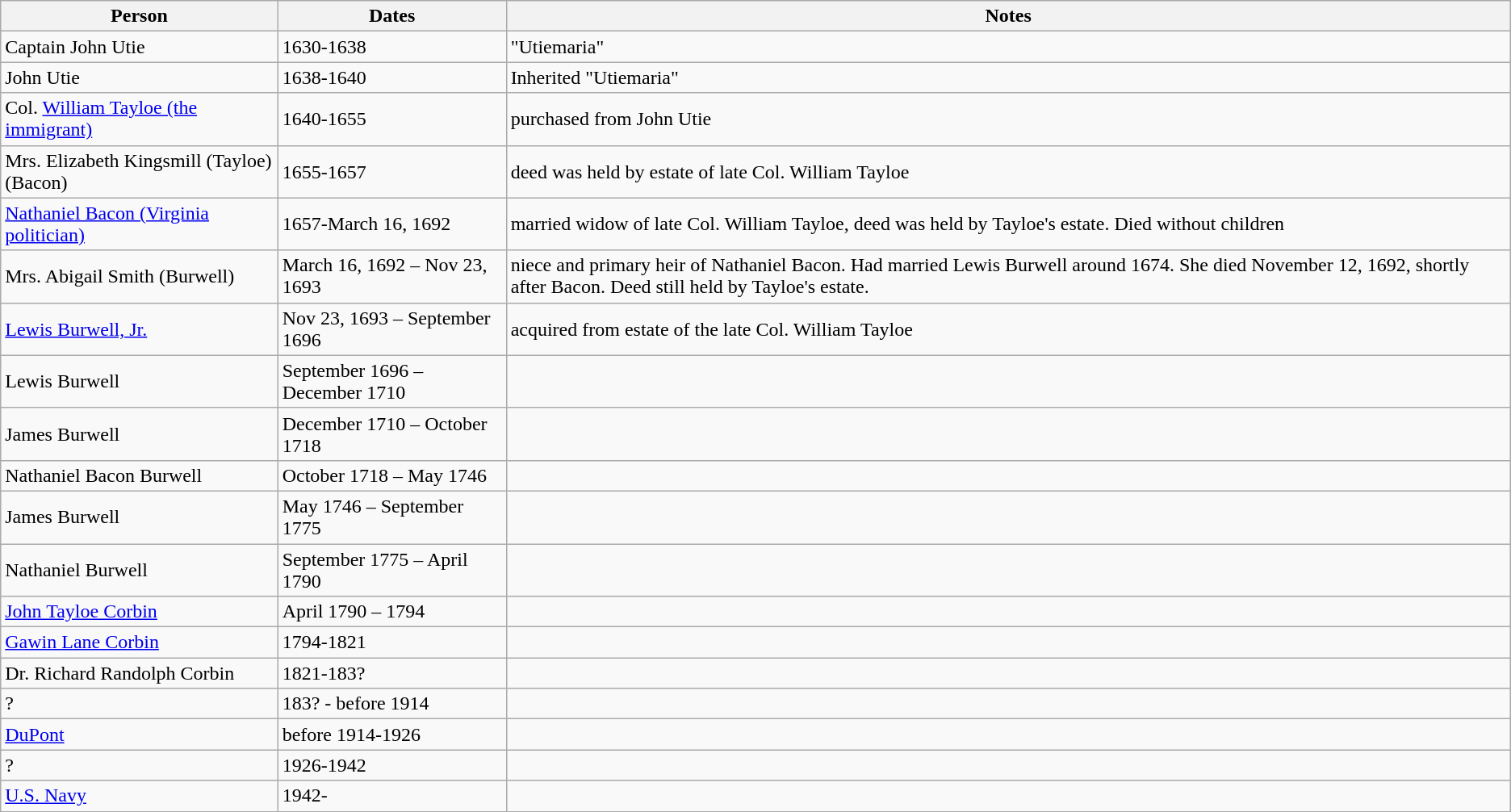<table class="wikitable">
<tr>
<th>Person</th>
<th>Dates</th>
<th>Notes</th>
</tr>
<tr>
<td>Captain John Utie</td>
<td>1630-1638</td>
<td>"Utiemaria"</td>
</tr>
<tr>
<td>John Utie</td>
<td>1638-1640</td>
<td>Inherited "Utiemaria"</td>
</tr>
<tr>
<td>Col. <a href='#'>William Tayloe (the immigrant)</a></td>
<td>1640-1655</td>
<td>purchased from John Utie</td>
</tr>
<tr>
<td>Mrs. Elizabeth Kingsmill (Tayloe) (Bacon)</td>
<td>1655-1657</td>
<td>deed was held by estate of late Col. William Tayloe</td>
</tr>
<tr>
<td><a href='#'>Nathaniel Bacon (Virginia politician)</a></td>
<td>1657-March 16, 1692</td>
<td>married widow of late Col. William Tayloe, deed was held by Tayloe's estate.  Died without children</td>
</tr>
<tr>
<td>Mrs. Abigail Smith (Burwell)</td>
<td>March 16, 1692 – Nov 23, 1693</td>
<td>niece and primary heir of Nathaniel Bacon.  Had married Lewis Burwell around 1674. She died November 12, 1692, shortly after Bacon.  Deed still held by Tayloe's estate.</td>
</tr>
<tr>
<td><a href='#'>Lewis Burwell, Jr.</a></td>
<td>Nov 23, 1693 – September 1696</td>
<td>acquired from estate of the late Col. William Tayloe</td>
</tr>
<tr>
<td>Lewis Burwell</td>
<td>September 1696 – December 1710</td>
<td></td>
</tr>
<tr>
<td>James Burwell</td>
<td>December 1710 – October 1718</td>
<td></td>
</tr>
<tr>
<td>Nathaniel Bacon Burwell</td>
<td>October 1718 – May 1746</td>
<td></td>
</tr>
<tr>
<td>James Burwell</td>
<td>May 1746 – September 1775</td>
<td></td>
</tr>
<tr>
<td>Nathaniel Burwell</td>
<td>September 1775 – April 1790</td>
<td></td>
</tr>
<tr>
<td><a href='#'>John Tayloe Corbin</a></td>
<td>April 1790 – 1794</td>
<td></td>
</tr>
<tr>
<td><a href='#'>Gawin Lane Corbin</a></td>
<td>1794-1821</td>
<td></td>
</tr>
<tr>
<td>Dr. Richard Randolph Corbin</td>
<td>1821-183?</td>
<td></td>
</tr>
<tr>
<td>?</td>
<td>183? - before 1914</td>
<td></td>
</tr>
<tr>
<td><a href='#'>DuPont</a></td>
<td>before 1914-1926</td>
<td></td>
</tr>
<tr>
<td>?</td>
<td>1926-1942</td>
<td></td>
</tr>
<tr>
<td><a href='#'>U.S. Navy</a></td>
<td>1942-</td>
<td></td>
</tr>
</table>
